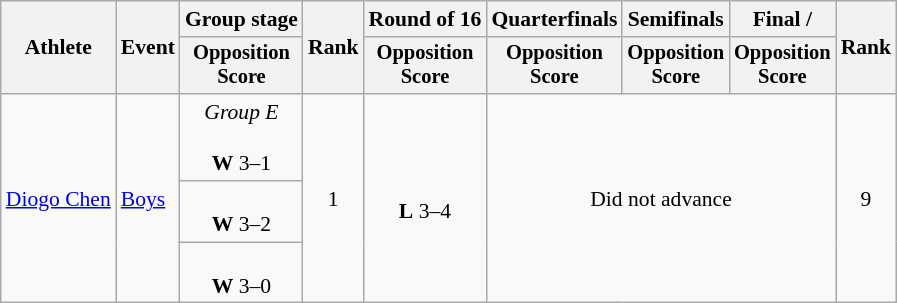<table class=wikitable style="font-size:90%; text-align:center;">
<tr>
<th rowspan=2>Athlete</th>
<th rowspan=2>Event</th>
<th>Group stage</th>
<th rowspan=2>Rank</th>
<th>Round of 16</th>
<th>Quarterfinals</th>
<th>Semifinals</th>
<th>Final / </th>
<th rowspan=2>Rank</th>
</tr>
<tr style="font-size:95%">
<th>Opposition<br>Score</th>
<th>Opposition<br>Score</th>
<th>Opposition<br>Score</th>
<th>Opposition<br>Score</th>
<th>Opposition<br>Score</th>
</tr>
<tr>
<td align=left rowspan=3><a href='#'>Diogo Chen</a></td>
<td align=left rowspan=3><a href='#'>Boys</a></td>
<td><em>Group E</em><br><br><strong>W</strong> 3–1</td>
<td rowspan=3>1</td>
<td rowspan=3><br><strong>L</strong> 3–4</td>
<td rowspan=3 colspan=3>Did not advance</td>
<td rowspan=3>9</td>
</tr>
<tr>
<td><br><strong>W</strong> 3–2</td>
</tr>
<tr>
<td><br><strong>W</strong> 3–0</td>
</tr>
</table>
